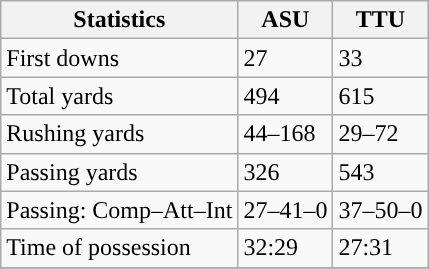<table class="wikitable" style="float: left;">
<tr>
<th>Statistics</th>
<th>ASU</th>
<th>TTU</th>
</tr>
<tr>
<td>First downs</td>
<td>27</td>
<td>33</td>
</tr>
<tr>
<td>Total yards</td>
<td>494</td>
<td>615</td>
</tr>
<tr>
<td>Rushing yards</td>
<td>44–168</td>
<td>29–72</td>
</tr>
<tr>
<td>Passing yards</td>
<td>326</td>
<td>543</td>
</tr>
<tr>
<td>Passing: Comp–Att–Int</td>
<td>27–41–0</td>
<td>37–50–0</td>
</tr>
<tr>
<td>Time of possession</td>
<td>32:29</td>
<td>27:31</td>
</tr>
<tr>
</tr>
</table>
